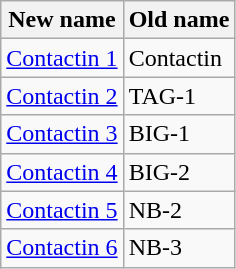<table class="wikitable">
<tr>
<th>New name</th>
<th>Old name</th>
</tr>
<tr>
<td><a href='#'>Contactin 1</a></td>
<td>Contactin</td>
</tr>
<tr>
<td><a href='#'>Contactin 2</a></td>
<td>TAG-1</td>
</tr>
<tr>
<td><a href='#'>Contactin 3</a></td>
<td>BIG-1</td>
</tr>
<tr>
<td><a href='#'>Contactin 4</a></td>
<td>BIG-2</td>
</tr>
<tr>
<td><a href='#'>Contactin 5</a></td>
<td>NB-2</td>
</tr>
<tr>
<td><a href='#'>Contactin 6</a></td>
<td>NB-3</td>
</tr>
</table>
